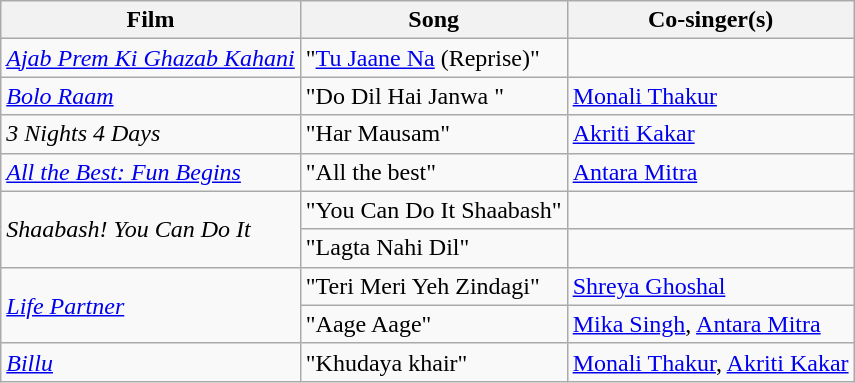<table class="wikitable plainrowheaders" textcolor:#000;">
<tr>
<th scope="col"><strong>Film</strong></th>
<th scope="col"><strong>Song</strong></th>
<th scope="col"><strong>Co-singer(s)</strong></th>
</tr>
<tr>
<td><em><a href='#'>Ajab Prem Ki Ghazab Kahani</a></em></td>
<td>"<a href='#'>Tu Jaane Na</a> (Reprise)"</td>
<td></td>
</tr>
<tr>
<td><em><a href='#'>Bolo Raam</a></em></td>
<td>"Do Dil Hai Janwa "</td>
<td><a href='#'>Monali Thakur</a></td>
</tr>
<tr>
<td><em>3 Nights 4 Days</em></td>
<td>"Har Mausam"</td>
<td><a href='#'>Akriti Kakar</a></td>
</tr>
<tr>
<td><em><a href='#'>All the Best: Fun Begins</a></em></td>
<td>"All the best"</td>
<td><a href='#'>Antara Mitra</a></td>
</tr>
<tr>
<td rowspan="2"><em>Shaabash! You Can Do It</em></td>
<td>"You Can Do It Shaabash"</td>
<td></td>
</tr>
<tr>
<td>"Lagta Nahi Dil"</td>
<td></td>
</tr>
<tr>
<td rowspan="2"><em><a href='#'>Life Partner</a></em></td>
<td>"Teri Meri Yeh Zindagi"</td>
<td><a href='#'>Shreya Ghoshal</a></td>
</tr>
<tr>
<td>"Aage Aage"</td>
<td><a href='#'>Mika Singh</a>, <a href='#'>Antara Mitra</a></td>
</tr>
<tr>
<td><em><a href='#'>Billu</a></em></td>
<td>"Khudaya khair"</td>
<td><a href='#'>Monali Thakur</a>, <a href='#'>Akriti Kakar</a></td>
</tr>
</table>
